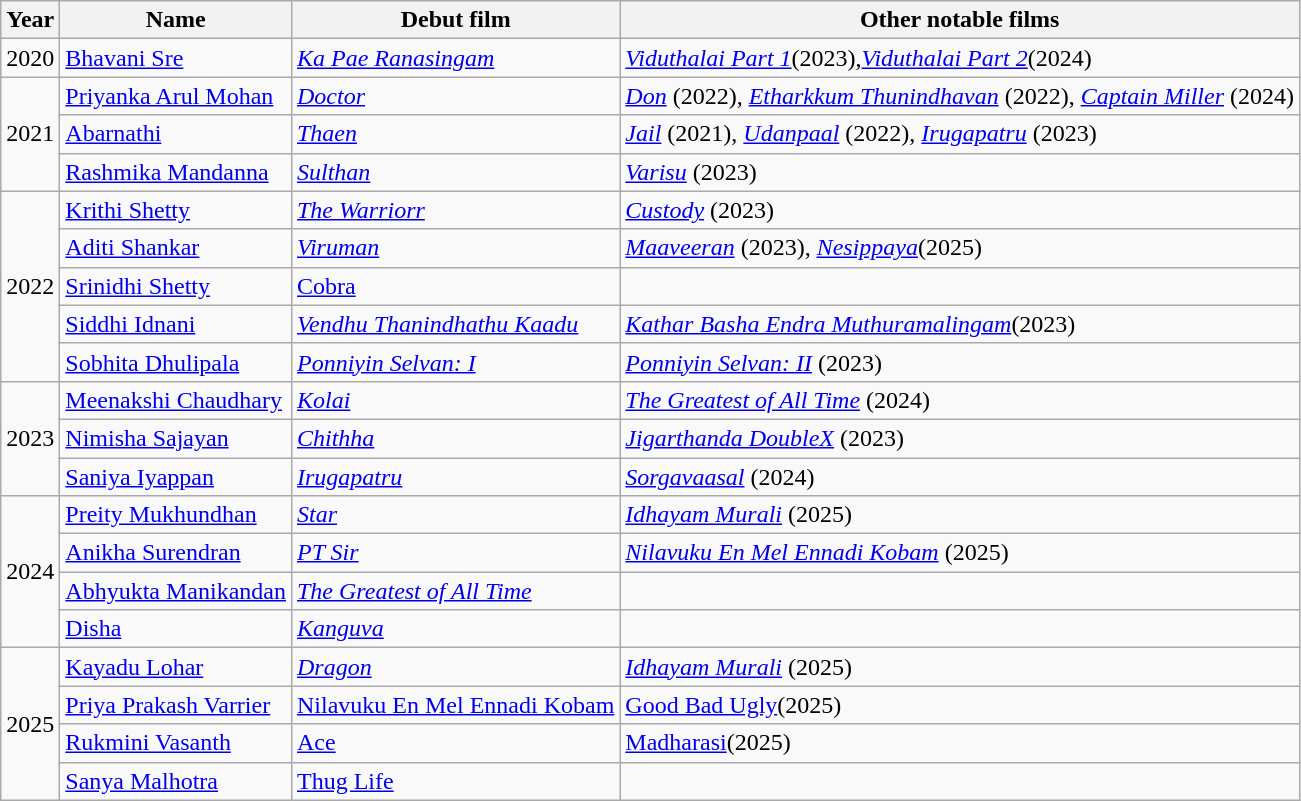<table class="wikitable sortable">
<tr>
<th>Year</th>
<th>Name</th>
<th>Debut film</th>
<th class="unsortable">Other notable films</th>
</tr>
<tr>
<td rowspan="1">2020</td>
<td><a href='#'>Bhavani Sre</a></td>
<td><em><a href='#'>Ka Pae Ranasingam</a></em></td>
<td><em><a href='#'>Viduthalai Part 1</a></em>(2023),<em><a href='#'>Viduthalai Part 2</a></em>(2024)</td>
</tr>
<tr>
<td rowspan="3">2021</td>
<td><a href='#'>Priyanka Arul Mohan</a></td>
<td><em><a href='#'>Doctor</a></em></td>
<td><a href='#'><em>Don</em></a> (2022), <em><a href='#'>Etharkkum Thunindhavan</a></em> (2022), <a href='#'><em>Captain Miller</em></a> (2024)</td>
</tr>
<tr>
<td><a href='#'>Abarnathi</a></td>
<td><em><a href='#'>Thaen</a></em></td>
<td><em><a href='#'>Jail</a></em> (2021), <em><a href='#'>Udanpaal</a></em> (2022), <em><a href='#'>Irugapatru</a></em> (2023)</td>
</tr>
<tr>
<td><a href='#'>Rashmika Mandanna</a></td>
<td><em><a href='#'>Sulthan</a></em></td>
<td><em><a href='#'>Varisu</a></em> (2023)</td>
</tr>
<tr>
<td rowspan="5">2022</td>
<td><a href='#'>Krithi Shetty</a></td>
<td><em><a href='#'>The Warriorr</a></em></td>
<td><a href='#'><em>Custody</em></a> (2023)</td>
</tr>
<tr>
<td><a href='#'>Aditi Shankar</a></td>
<td><em><a href='#'>Viruman</a></em></td>
<td><em><a href='#'>Maaveeran</a></em> (2023), <em><a href='#'>Nesippaya</a></em>(2025)</td>
</tr>
<tr>
<td><a href='#'>Srinidhi Shetty</a></td>
<td><a href='#'>Cobra</a></td>
<td></td>
</tr>
<tr>
<td><a href='#'>Siddhi Idnani</a></td>
<td><em><a href='#'>Vendhu Thanindhathu Kaadu</a> </em></td>
<td><em><a href='#'>Kathar Basha Endra Muthuramalingam</a></em>(2023)</td>
</tr>
<tr>
<td><a href='#'>Sobhita Dhulipala</a></td>
<td><em><a href='#'>Ponniyin Selvan: I</a></em></td>
<td><em><a href='#'>Ponniyin Selvan: II</a></em> (2023)</td>
</tr>
<tr>
<td rowspan="3">2023</td>
<td><a href='#'>Meenakshi Chaudhary</a></td>
<td><em><a href='#'>Kolai</a></em></td>
<td><em><a href='#'>The Greatest of All Time</a></em> (2024)</td>
</tr>
<tr>
<td><a href='#'>Nimisha Sajayan</a></td>
<td><em><a href='#'>Chithha</a></em></td>
<td><em><a href='#'>Jigarthanda DoubleX</a></em> (2023)</td>
</tr>
<tr>
<td><a href='#'>Saniya Iyappan</a></td>
<td><em><a href='#'>Irugapatru</a></em></td>
<td><em><a href='#'>Sorgavaasal</a></em> (2024)</td>
</tr>
<tr>
<td rowspan="4">2024</td>
<td><a href='#'>Preity Mukhundhan</a></td>
<td><em><a href='#'>Star</a></em></td>
<td><em><a href='#'>Idhayam Murali</a></em> (2025)</td>
</tr>
<tr>
<td><a href='#'>Anikha Surendran</a></td>
<td><em><a href='#'>PT Sir</a></em></td>
<td><em><a href='#'>Nilavuku En Mel Ennadi Kobam</a></em> (2025)</td>
</tr>
<tr>
<td><a href='#'>Abhyukta Manikandan</a></td>
<td><em><a href='#'>The Greatest of All Time</a></em></td>
<td></td>
</tr>
<tr>
<td><a href='#'>Disha</a></td>
<td><em><a href='#'>Kanguva</a></em></td>
<td></td>
</tr>
<tr>
<td rowspan=4>2025</td>
<td><a href='#'>Kayadu Lohar</a></td>
<td><em><a href='#'>Dragon</a></em></td>
<td><em><a href='#'>Idhayam Murali</a></em> (2025)</td>
</tr>
<tr>
<td><a href='#'>Priya Prakash Varrier</a></td>
<td><a href='#'>Nilavuku En Mel Ennadi Kobam</a></td>
<td><a href='#'>Good Bad Ugly</a>(2025)</td>
</tr>
<tr>
<td><a href='#'>Rukmini Vasanth</a></td>
<td><a href='#'>Ace</a></td>
<td><a href='#'>Madharasi</a>(2025)</td>
</tr>
<tr>
<td><a href='#'>Sanya Malhotra</a></td>
<td><a href='#'>Thug Life</a></td>
<td></td>
</tr>
</table>
